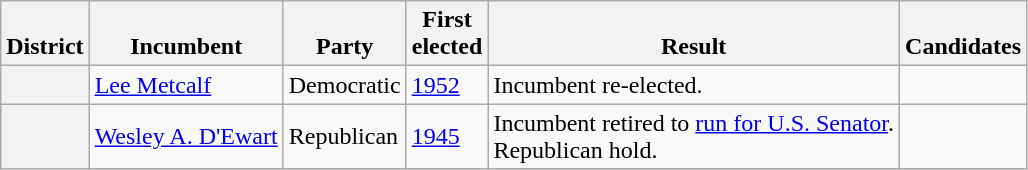<table class=wikitable>
<tr valign=bottom>
<th>District</th>
<th>Incumbent</th>
<th>Party</th>
<th>First<br>elected</th>
<th>Result</th>
<th>Candidates</th>
</tr>
<tr>
<th></th>
<td><a href='#'>Lee Metcalf</a></td>
<td>Democratic</td>
<td><a href='#'>1952</a></td>
<td>Incumbent re-elected.</td>
<td nowrap></td>
</tr>
<tr>
<th></th>
<td><a href='#'>Wesley A. D'Ewart</a></td>
<td>Republican</td>
<td><a href='#'>1945 </a></td>
<td>Incumbent retired to <a href='#'>run for U.S. Senator</a>.<br>Republican hold.</td>
<td nowrap></td>
</tr>
</table>
